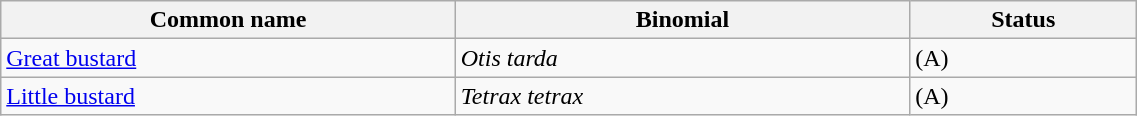<table style="width:60%;" class="wikitable">
<tr>
<th width=40%>Common name</th>
<th width=40%>Binomial</th>
<th width=20%>Status</th>
</tr>
<tr>
<td><a href='#'>Great bustard</a></td>
<td><em>Otis tarda</em></td>
<td>(A)</td>
</tr>
<tr>
<td><a href='#'>Little bustard</a></td>
<td><em>Tetrax tetrax</em></td>
<td>(A)</td>
</tr>
</table>
